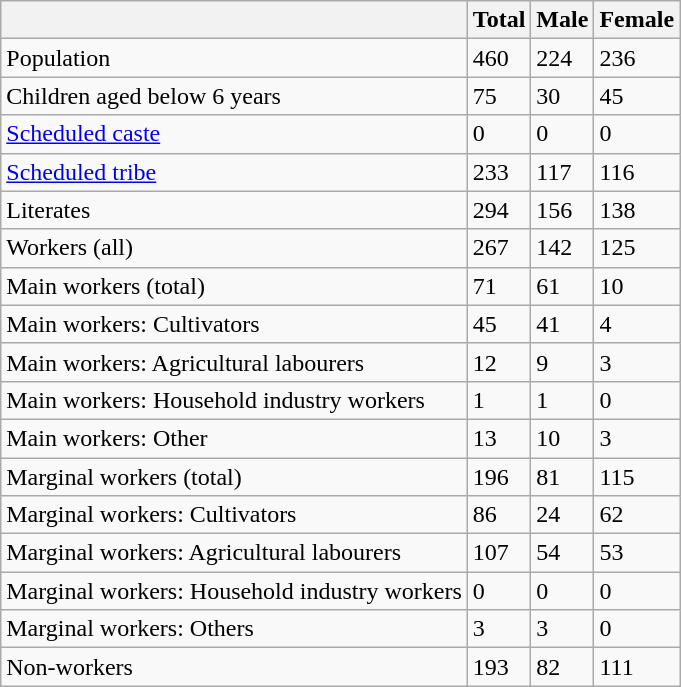<table class="wikitable sortable">
<tr>
<th></th>
<th>Total</th>
<th>Male</th>
<th>Female</th>
</tr>
<tr>
<td>Population</td>
<td>460</td>
<td>224</td>
<td>236</td>
</tr>
<tr>
<td>Children aged below 6 years</td>
<td>75</td>
<td>30</td>
<td>45</td>
</tr>
<tr>
<td><a href='#'>Scheduled caste</a></td>
<td>0</td>
<td>0</td>
<td>0</td>
</tr>
<tr>
<td><a href='#'>Scheduled tribe</a></td>
<td>233</td>
<td>117</td>
<td>116</td>
</tr>
<tr>
<td>Literates</td>
<td>294</td>
<td>156</td>
<td>138</td>
</tr>
<tr>
<td>Workers (all)</td>
<td>267</td>
<td>142</td>
<td>125</td>
</tr>
<tr>
<td>Main workers (total)</td>
<td>71</td>
<td>61</td>
<td>10</td>
</tr>
<tr>
<td>Main workers: Cultivators</td>
<td>45</td>
<td>41</td>
<td>4</td>
</tr>
<tr>
<td>Main workers: Agricultural labourers</td>
<td>12</td>
<td>9</td>
<td>3</td>
</tr>
<tr>
<td>Main workers: Household industry workers</td>
<td>1</td>
<td>1</td>
<td>0</td>
</tr>
<tr>
<td>Main workers: Other</td>
<td>13</td>
<td>10</td>
<td>3</td>
</tr>
<tr>
<td>Marginal workers (total)</td>
<td>196</td>
<td>81</td>
<td>115</td>
</tr>
<tr>
<td>Marginal workers: Cultivators</td>
<td>86</td>
<td>24</td>
<td>62</td>
</tr>
<tr>
<td>Marginal workers: Agricultural labourers</td>
<td>107</td>
<td>54</td>
<td>53</td>
</tr>
<tr>
<td>Marginal workers: Household industry workers</td>
<td>0</td>
<td>0</td>
<td>0</td>
</tr>
<tr>
<td>Marginal workers: Others</td>
<td>3</td>
<td>3</td>
<td>0</td>
</tr>
<tr>
<td>Non-workers</td>
<td>193</td>
<td>82</td>
<td>111</td>
</tr>
</table>
